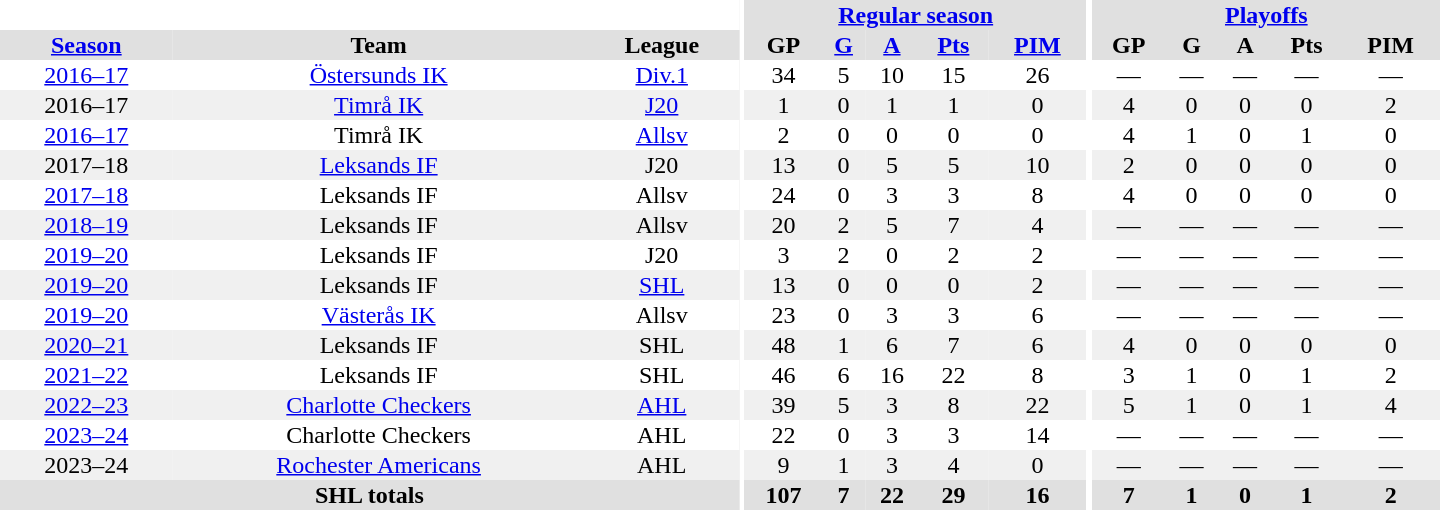<table border="0" cellpadding="1" cellspacing="0" style="text-align:center; width:60em">
<tr bgcolor="#e0e0e0">
<th colspan="3" bgcolor="#ffffff"></th>
<th rowspan="99" bgcolor="#ffffff"></th>
<th colspan="5"><a href='#'>Regular season</a></th>
<th rowspan="99" bgcolor="#ffffff"></th>
<th colspan="5"><a href='#'>Playoffs</a></th>
</tr>
<tr bgcolor="#e0e0e0">
<th><a href='#'>Season</a></th>
<th>Team</th>
<th>League</th>
<th>GP</th>
<th><a href='#'>G</a></th>
<th><a href='#'>A</a></th>
<th><a href='#'>Pts</a></th>
<th><a href='#'>PIM</a></th>
<th>GP</th>
<th>G</th>
<th>A</th>
<th>Pts</th>
<th>PIM</th>
</tr>
<tr>
<td><a href='#'>2016–17</a></td>
<td><a href='#'>Östersunds IK</a></td>
<td><a href='#'>Div.1</a></td>
<td>34</td>
<td>5</td>
<td>10</td>
<td>15</td>
<td>26</td>
<td>—</td>
<td>—</td>
<td>—</td>
<td>—</td>
<td>—</td>
</tr>
<tr bgcolor="#f0f0f0">
<td>2016–17</td>
<td><a href='#'>Timrå IK</a></td>
<td><a href='#'>J20</a></td>
<td>1</td>
<td>0</td>
<td>1</td>
<td>1</td>
<td>0</td>
<td>4</td>
<td>0</td>
<td>0</td>
<td>0</td>
<td>2</td>
</tr>
<tr>
<td><a href='#'>2016–17</a></td>
<td>Timrå IK</td>
<td><a href='#'>Allsv</a></td>
<td>2</td>
<td>0</td>
<td>0</td>
<td>0</td>
<td>0</td>
<td>4</td>
<td>1</td>
<td>0</td>
<td>1</td>
<td>0</td>
</tr>
<tr bgcolor="#f0f0f0">
<td>2017–18</td>
<td><a href='#'>Leksands IF</a></td>
<td>J20</td>
<td>13</td>
<td>0</td>
<td>5</td>
<td>5</td>
<td>10</td>
<td>2</td>
<td>0</td>
<td>0</td>
<td>0</td>
<td>0</td>
</tr>
<tr>
<td><a href='#'>2017–18</a></td>
<td>Leksands IF</td>
<td>Allsv</td>
<td>24</td>
<td>0</td>
<td>3</td>
<td>3</td>
<td>8</td>
<td>4</td>
<td>0</td>
<td>0</td>
<td>0</td>
<td>0</td>
</tr>
<tr bgcolor="#f0f0f0">
<td><a href='#'>2018–19</a></td>
<td>Leksands IF</td>
<td>Allsv</td>
<td>20</td>
<td>2</td>
<td>5</td>
<td>7</td>
<td>4</td>
<td>—</td>
<td>—</td>
<td>—</td>
<td>—</td>
<td>—</td>
</tr>
<tr>
<td><a href='#'>2019–20</a></td>
<td>Leksands IF</td>
<td>J20</td>
<td>3</td>
<td>2</td>
<td>0</td>
<td>2</td>
<td>2</td>
<td>—</td>
<td>—</td>
<td>—</td>
<td>—</td>
<td>—</td>
</tr>
<tr bgcolor="#f0f0f0">
<td><a href='#'>2019–20</a></td>
<td>Leksands IF</td>
<td><a href='#'>SHL</a></td>
<td>13</td>
<td>0</td>
<td>0</td>
<td>0</td>
<td>2</td>
<td>—</td>
<td>—</td>
<td>—</td>
<td>—</td>
<td>—</td>
</tr>
<tr>
<td><a href='#'>2019–20</a></td>
<td><a href='#'>Västerås IK</a></td>
<td>Allsv</td>
<td>23</td>
<td>0</td>
<td>3</td>
<td>3</td>
<td>6</td>
<td>—</td>
<td>—</td>
<td>—</td>
<td>—</td>
<td>—</td>
</tr>
<tr bgcolor="#f0f0f0">
<td><a href='#'>2020–21</a></td>
<td>Leksands IF</td>
<td>SHL</td>
<td>48</td>
<td>1</td>
<td>6</td>
<td>7</td>
<td>6</td>
<td>4</td>
<td>0</td>
<td>0</td>
<td>0</td>
<td>0</td>
</tr>
<tr>
<td><a href='#'>2021–22</a></td>
<td>Leksands IF</td>
<td>SHL</td>
<td>46</td>
<td>6</td>
<td>16</td>
<td>22</td>
<td>8</td>
<td>3</td>
<td>1</td>
<td>0</td>
<td>1</td>
<td>2</td>
</tr>
<tr bgcolor="#f0f0f0">
<td><a href='#'>2022–23</a></td>
<td><a href='#'>Charlotte Checkers</a></td>
<td><a href='#'>AHL</a></td>
<td>39</td>
<td>5</td>
<td>3</td>
<td>8</td>
<td>22</td>
<td>5</td>
<td>1</td>
<td>0</td>
<td>1</td>
<td>4</td>
</tr>
<tr>
<td><a href='#'>2023–24</a></td>
<td>Charlotte Checkers</td>
<td>AHL</td>
<td>22</td>
<td>0</td>
<td>3</td>
<td>3</td>
<td>14</td>
<td>—</td>
<td>—</td>
<td>—</td>
<td>—</td>
<td>—</td>
</tr>
<tr bgcolor="#f0f0f0">
<td>2023–24</td>
<td><a href='#'>Rochester Americans</a></td>
<td>AHL</td>
<td>9</td>
<td>1</td>
<td>3</td>
<td>4</td>
<td>0</td>
<td>—</td>
<td>—</td>
<td>—</td>
<td>—</td>
<td>—</td>
</tr>
<tr bgcolor="#e0e0e0">
<th colspan="3">SHL totals</th>
<th>107</th>
<th>7</th>
<th>22</th>
<th>29</th>
<th>16</th>
<th>7</th>
<th>1</th>
<th>0</th>
<th>1</th>
<th>2</th>
</tr>
</table>
